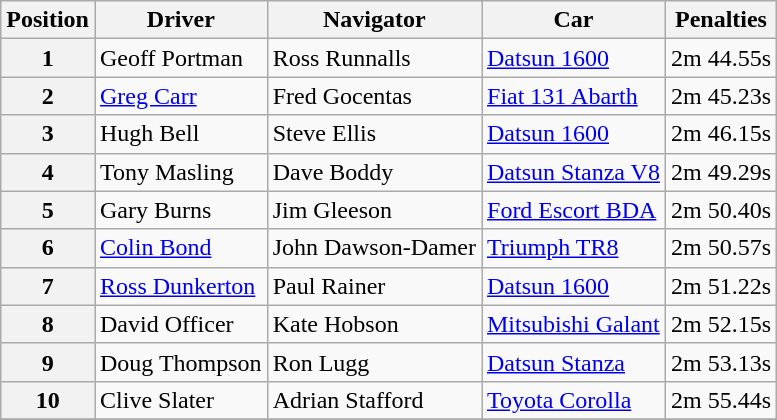<table class="wikitable" border="1">
<tr>
<th>Position</th>
<th>Driver</th>
<th>Navigator</th>
<th>Car</th>
<th>Penalties</th>
</tr>
<tr>
<th>1</th>
<td>Geoff Portman</td>
<td>Ross Runnalls</td>
<td><a href='#'>Datsun 1600</a></td>
<td align="center">2m 44.55s</td>
</tr>
<tr>
<th>2</th>
<td><a href='#'>Greg Carr</a></td>
<td>Fred Gocentas</td>
<td><a href='#'>Fiat 131 Abarth</a></td>
<td align="center">2m 45.23s</td>
</tr>
<tr>
<th>3</th>
<td>Hugh Bell</td>
<td>Steve Ellis</td>
<td><a href='#'>Datsun 1600</a></td>
<td align="center">2m 46.15s</td>
</tr>
<tr>
<th>4</th>
<td>Tony Masling</td>
<td>Dave Boddy</td>
<td><a href='#'>Datsun Stanza V8</a></td>
<td align="center">2m 49.29s</td>
</tr>
<tr>
<th>5</th>
<td>Gary Burns</td>
<td>Jim Gleeson</td>
<td><a href='#'>Ford Escort BDA</a></td>
<td align="center">2m 50.40s</td>
</tr>
<tr>
<th>6</th>
<td><a href='#'>Colin Bond</a></td>
<td>John Dawson-Damer</td>
<td><a href='#'>Triumph TR8</a></td>
<td align="center">2m 50.57s</td>
</tr>
<tr>
<th>7</th>
<td><a href='#'>Ross Dunkerton</a></td>
<td>Paul Rainer</td>
<td><a href='#'>Datsun 1600</a></td>
<td align="center">2m 51.22s</td>
</tr>
<tr>
<th>8</th>
<td>David Officer</td>
<td>Kate Hobson</td>
<td><a href='#'>Mitsubishi Galant</a></td>
<td align="center">2m 52.15s</td>
</tr>
<tr>
<th>9</th>
<td>Doug Thompson</td>
<td>Ron Lugg</td>
<td><a href='#'>Datsun Stanza</a></td>
<td align="center">2m 53.13s</td>
</tr>
<tr>
<th>10</th>
<td>Clive Slater</td>
<td>Adrian Stafford</td>
<td><a href='#'>Toyota Corolla</a></td>
<td align="center">2m 55.44s</td>
</tr>
<tr>
</tr>
</table>
